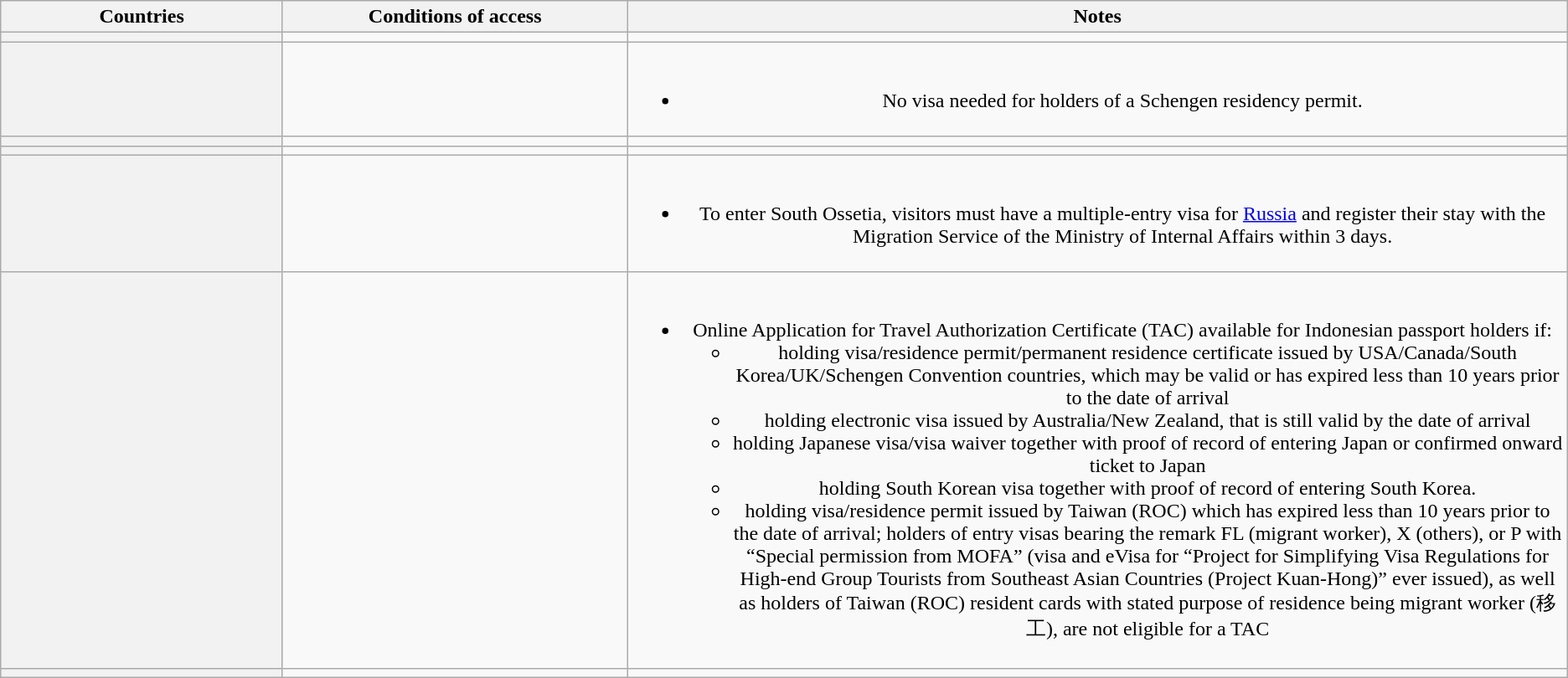<table class="wikitable sortable sticky-header" style="text-align: center; table-layout: fixed;">
<tr>
<th style="width:18%;">Countries</th>
<th style="width:22%;">Conditions of access</th>
<th>Notes</th>
</tr>
<tr>
<th style="text-align: left;"></th>
<td></td>
<td></td>
</tr>
<tr>
<th style="text-align: left;"></th>
<td></td>
<td><br><ul><li>No visa needed for holders of a Schengen residency permit.</li></ul></td>
</tr>
<tr>
<th style="text-align: left;"></th>
<td></td>
<td></td>
</tr>
<tr>
<th style="text-align: left;"></th>
<td></td>
<td></td>
</tr>
<tr>
<th style="text-align: left;"></th>
<td></td>
<td><br><ul><li>To enter South Ossetia, visitors must have a multiple-entry visa for <a href='#'>Russia</a> and register their stay with the Migration Service of the Ministry of Internal Affairs within 3 days.</li></ul></td>
</tr>
<tr>
<th style="text-align: left;"></th>
<td></td>
<td><br><ul><li>Online Application for Travel Authorization Certificate (TAC) available for Indonesian passport holders if:<ul><li>holding visa/residence permit/permanent residence certificate issued by USA/Canada/South Korea/UK/Schengen Convention countries, which may be valid or has expired less than 10 years prior to the date of arrival</li><li>holding electronic visa issued by Australia/New Zealand, that is still valid by the date of arrival</li><li>holding Japanese visa/visa waiver together with proof of record of entering Japan or confirmed onward ticket to Japan</li><li>holding South Korean visa together with proof of record of entering South Korea.</li><li>holding visa/residence permit issued by Taiwan (ROC) which has expired less than 10 years prior to the date of arrival; holders of entry visas bearing the remark FL (migrant worker), X (others), or P with “Special permission from MOFA” (visa and eVisa for “Project for Simplifying Visa Regulations for High-end Group Tourists from Southeast Asian Countries (Project Kuan-Hong)” ever issued), as well as holders of Taiwan (ROC) resident cards with stated purpose of residence being migrant worker (移工), are not eligible for a TAC</li></ul></li></ul></td>
</tr>
<tr>
<th style="text-align: left;"></th>
<td></td>
<td></td>
</tr>
</table>
